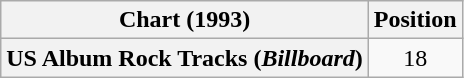<table class="wikitable plainrowheaders" style="text-align:center">
<tr>
<th>Chart (1993)</th>
<th>Position</th>
</tr>
<tr>
<th scope="row">US Album Rock Tracks (<em>Billboard</em>)</th>
<td>18</td>
</tr>
</table>
